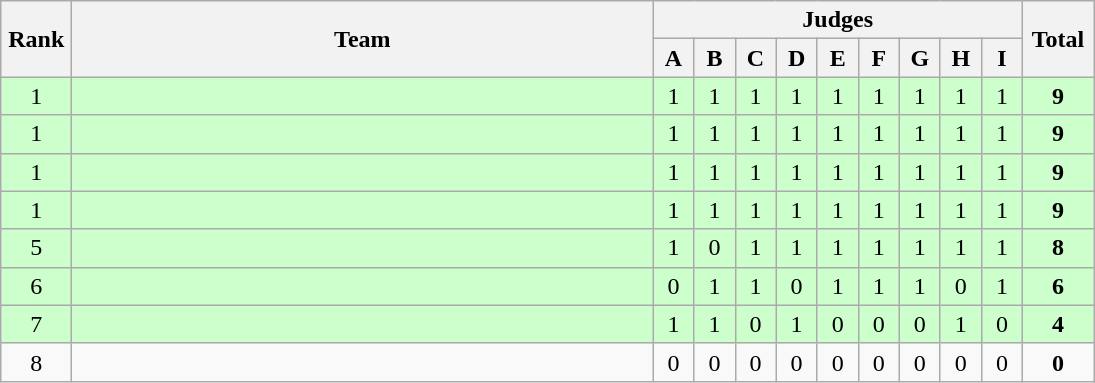<table class=wikitable style="text-align:center">
<tr>
<th rowspan="2" width=40>Rank</th>
<th rowspan="2" width=380>Team</th>
<th colspan="9">Judges</th>
<th rowspan="2" width=40>Total</th>
</tr>
<tr>
<th width=20>A</th>
<th width=20>B</th>
<th width=20>C</th>
<th width=20>D</th>
<th width=20>E</th>
<th width=20>F</th>
<th width=20>G</th>
<th width=20>H</th>
<th width=20>I</th>
</tr>
<tr bgcolor="ccffcc">
<td>1</td>
<td align=left></td>
<td>1</td>
<td>1</td>
<td>1</td>
<td>1</td>
<td>1</td>
<td>1</td>
<td>1</td>
<td>1</td>
<td>1</td>
<td><strong>9</strong></td>
</tr>
<tr bgcolor="ccffcc">
<td>1</td>
<td align=left></td>
<td>1</td>
<td>1</td>
<td>1</td>
<td>1</td>
<td>1</td>
<td>1</td>
<td>1</td>
<td>1</td>
<td>1</td>
<td><strong>9</strong></td>
</tr>
<tr bgcolor="ccffcc">
<td>1</td>
<td align=left></td>
<td>1</td>
<td>1</td>
<td>1</td>
<td>1</td>
<td>1</td>
<td>1</td>
<td>1</td>
<td>1</td>
<td>1</td>
<td><strong>9</strong></td>
</tr>
<tr bgcolor="ccffcc">
<td>1</td>
<td align=left></td>
<td>1</td>
<td>1</td>
<td>1</td>
<td>1</td>
<td>1</td>
<td>1</td>
<td>1</td>
<td>1</td>
<td>1</td>
<td><strong>9</strong></td>
</tr>
<tr bgcolor="ccffcc">
<td>5</td>
<td align=left></td>
<td>1</td>
<td>0</td>
<td>1</td>
<td>1</td>
<td>1</td>
<td>1</td>
<td>1</td>
<td>1</td>
<td>1</td>
<td><strong>8</strong></td>
</tr>
<tr bgcolor="ccffcc">
<td>6</td>
<td align=left></td>
<td>0</td>
<td>1</td>
<td>1</td>
<td>0</td>
<td>1</td>
<td>1</td>
<td>1</td>
<td>0</td>
<td>1</td>
<td><strong>6</strong></td>
</tr>
<tr bgcolor="ccffcc">
<td>7</td>
<td align=left></td>
<td>1</td>
<td>1</td>
<td>0</td>
<td>1</td>
<td>0</td>
<td>0</td>
<td>0</td>
<td>1</td>
<td>0</td>
<td><strong>4</strong></td>
</tr>
<tr>
<td>8</td>
<td align=left></td>
<td>0</td>
<td>0</td>
<td>0</td>
<td>0</td>
<td>0</td>
<td>0</td>
<td>0</td>
<td>0</td>
<td>0</td>
<td><strong>0</strong></td>
</tr>
</table>
